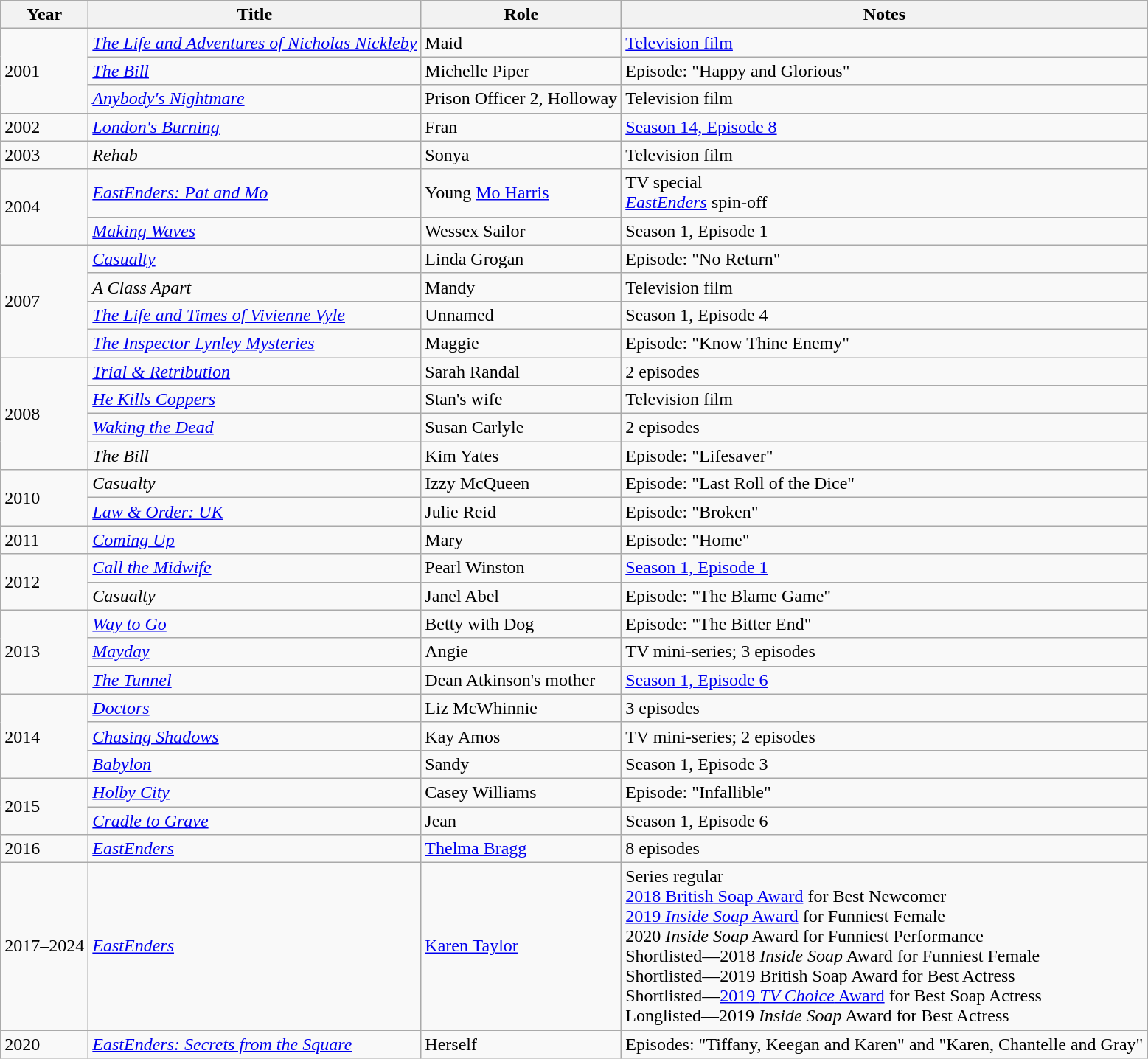<table class="wikitable sortable">
<tr>
<th>Year</th>
<th>Title</th>
<th>Role</th>
<th>Notes</th>
</tr>
<tr>
<td rowspan="3">2001</td>
<td><em><a href='#'>The Life and Adventures of Nicholas Nickleby</a></em></td>
<td>Maid</td>
<td><a href='#'>Television film</a></td>
</tr>
<tr>
<td><em><a href='#'>The Bill</a></em></td>
<td>Michelle Piper</td>
<td>Episode: "Happy and Glorious"</td>
</tr>
<tr>
<td><em><a href='#'>Anybody's Nightmare</a></em></td>
<td>Prison Officer 2, Holloway</td>
<td>Television film</td>
</tr>
<tr>
<td>2002</td>
<td><em><a href='#'>London's Burning</a></em></td>
<td>Fran</td>
<td><a href='#'>Season 14, Episode 8</a></td>
</tr>
<tr>
<td>2003</td>
<td><em>Rehab</em></td>
<td>Sonya</td>
<td>Television film</td>
</tr>
<tr>
<td rowspan="2">2004</td>
<td><em><a href='#'>EastEnders: Pat and Mo</a></em></td>
<td>Young <a href='#'>Mo Harris</a></td>
<td>TV special <br> <em><a href='#'>EastEnders</a></em> spin-off</td>
</tr>
<tr>
<td><em><a href='#'>Making Waves</a></em></td>
<td>Wessex Sailor</td>
<td>Season 1, Episode 1</td>
</tr>
<tr>
<td rowspan="4">2007</td>
<td><em><a href='#'>Casualty</a></em></td>
<td>Linda Grogan</td>
<td>Episode: "No Return"</td>
</tr>
<tr>
<td><em>A Class Apart</em></td>
<td>Mandy</td>
<td>Television film</td>
</tr>
<tr>
<td><em><a href='#'>The Life and Times of Vivienne Vyle</a></em></td>
<td>Unnamed</td>
<td>Season 1, Episode 4</td>
</tr>
<tr>
<td><em><a href='#'>The Inspector Lynley Mysteries</a></em></td>
<td>Maggie</td>
<td>Episode: "Know Thine Enemy"</td>
</tr>
<tr>
<td rowspan="4">2008</td>
<td><em><a href='#'>Trial & Retribution</a></em></td>
<td>Sarah Randal</td>
<td>2 episodes</td>
</tr>
<tr>
<td><em><a href='#'>He Kills Coppers</a></em></td>
<td>Stan's wife</td>
<td>Television film</td>
</tr>
<tr>
<td><em><a href='#'>Waking the Dead</a></em></td>
<td>Susan Carlyle</td>
<td>2 episodes</td>
</tr>
<tr>
<td><em>The Bill</em></td>
<td>Kim Yates</td>
<td>Episode: "Lifesaver"</td>
</tr>
<tr>
<td rowspan="2">2010</td>
<td><em>Casualty</em></td>
<td>Izzy McQueen</td>
<td>Episode: "Last Roll of the Dice"</td>
</tr>
<tr>
<td><em><a href='#'>Law & Order: UK</a></em></td>
<td>Julie Reid</td>
<td>Episode: "Broken"</td>
</tr>
<tr>
<td>2011</td>
<td><em><a href='#'>Coming Up</a></em></td>
<td>Mary</td>
<td>Episode: "Home"</td>
</tr>
<tr>
<td rowspan="2">2012</td>
<td><em><a href='#'>Call the Midwife</a></em></td>
<td>Pearl Winston</td>
<td><a href='#'>Season 1, Episode 1</a></td>
</tr>
<tr>
<td><em>Casualty</em></td>
<td>Janel Abel</td>
<td>Episode: "The Blame Game"</td>
</tr>
<tr>
<td rowspan="3">2013</td>
<td><em><a href='#'>Way to Go</a></em></td>
<td>Betty with Dog</td>
<td>Episode: "The Bitter End"</td>
</tr>
<tr>
<td><em><a href='#'>Mayday</a></em></td>
<td>Angie</td>
<td>TV mini-series; 3 episodes</td>
</tr>
<tr>
<td><em><a href='#'>The Tunnel</a></em></td>
<td>Dean Atkinson's mother</td>
<td><a href='#'>Season 1, Episode 6</a></td>
</tr>
<tr>
<td rowspan="3">2014</td>
<td><em><a href='#'>Doctors</a></em></td>
<td>Liz McWhinnie</td>
<td>3 episodes</td>
</tr>
<tr>
<td><em><a href='#'>Chasing Shadows</a></em></td>
<td>Kay Amos</td>
<td>TV mini-series; 2 episodes</td>
</tr>
<tr>
<td><em><a href='#'>Babylon</a></em></td>
<td>Sandy</td>
<td>Season 1, Episode 3</td>
</tr>
<tr>
<td rowspan="2">2015</td>
<td><em><a href='#'>Holby City</a></em></td>
<td>Casey Williams</td>
<td>Episode: "Infallible"</td>
</tr>
<tr>
<td><em><a href='#'>Cradle to Grave</a></em></td>
<td>Jean</td>
<td>Season 1, Episode 6</td>
</tr>
<tr>
<td>2016</td>
<td><em><a href='#'>EastEnders</a></em></td>
<td><a href='#'>Thelma Bragg</a></td>
<td>8 episodes</td>
</tr>
<tr>
<td>2017–2024</td>
<td><em><a href='#'>EastEnders</a></em></td>
<td><a href='#'>Karen Taylor</a></td>
<td>Series regular<br><a href='#'>2018 British Soap Award</a> for Best Newcomer<br><a href='#'>2019 <em>Inside Soap</em> Award</a> for Funniest Female<br>2020 <em>Inside Soap</em> Award for Funniest Performance<br>Shortlisted—2018 <em>Inside Soap</em> Award for Funniest Female<br>Shortlisted—2019 British Soap Award for Best Actress<br>Shortlisted—<a href='#'>2019 <em>TV Choice</em> Award</a> for Best Soap Actress<br>Longlisted—2019 <em>Inside Soap</em> Award for Best Actress</td>
</tr>
<tr>
<td>2020</td>
<td><em><a href='#'>EastEnders: Secrets from the Square</a></em></td>
<td>Herself</td>
<td>Episodes: "Tiffany, Keegan and Karen" and "Karen, Chantelle and Gray"</td>
</tr>
</table>
